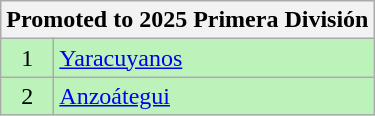<table class="wikitable">
<tr>
<th colspan=2>Promoted to 2025 Primera División</th>
</tr>
<tr bgcolor=#BBF3BB>
<td width=28 align=center>1</td>
<td><a href='#'>Yaracuyanos</a></td>
</tr>
<tr bgcolor=#BBF3BB>
<td width=28 align=center>2</td>
<td><a href='#'>Anzoátegui</a></td>
</tr>
</table>
